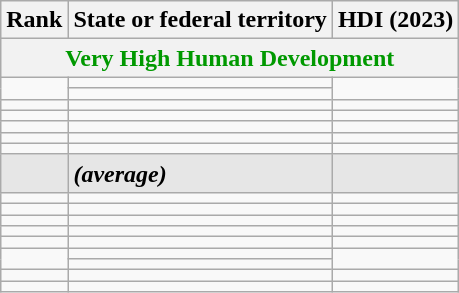<table class="wikitable sortable">
<tr>
<th>Rank</th>
<th>State or federal territory</th>
<th>HDI (2023)</th>
</tr>
<tr>
<th colspan="3" style="color:#090;">Very High Human Development</th>
</tr>
<tr>
<td rowspan="2"></td>
<td></td>
<td rowspan="2"></td>
</tr>
<tr>
<td></td>
</tr>
<tr>
<td></td>
<td></td>
<td></td>
</tr>
<tr>
<td></td>
<td></td>
<td></td>
</tr>
<tr>
<td></td>
<td></td>
<td></td>
</tr>
<tr>
<td></td>
<td></td>
<td></td>
</tr>
<tr>
<td></td>
<td></td>
<td></td>
</tr>
<tr style="background:#e6e6e6">
<td></td>
<td><strong></strong> <strong><em>(average)</em></strong></td>
<td><strong></strong></td>
</tr>
<tr>
<td></td>
<td></td>
<td></td>
</tr>
<tr>
<td></td>
<td></td>
<td></td>
</tr>
<tr>
<td></td>
<td></td>
<td></td>
</tr>
<tr>
<td></td>
<td></td>
<td></td>
</tr>
<tr>
<td></td>
<td></td>
<td></td>
</tr>
<tr>
<td rowspan="2"></td>
<td></td>
<td rowspan="2"></td>
</tr>
<tr>
<td></td>
</tr>
<tr>
<td></td>
<td></td>
<td></td>
</tr>
<tr>
<td></td>
<td></td>
<td></td>
</tr>
</table>
